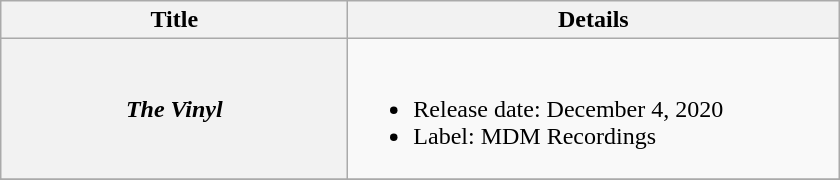<table class="wikitable plainrowheaders">
<tr>
<th style="width:14em;">Title</th>
<th style="width:20em;">Details</th>
</tr>
<tr>
<th scope="row"><em>The Vinyl</em></th>
<td><br><ul><li>Release date: December 4, 2020</li><li>Label: MDM Recordings</li></ul></td>
</tr>
<tr>
</tr>
</table>
